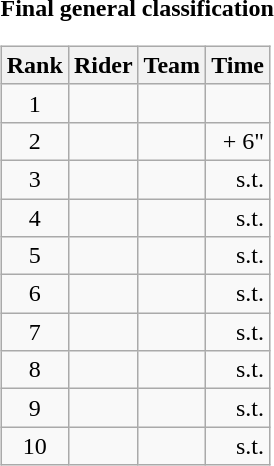<table>
<tr>
<td><strong>Final general classification</strong><br><table class="wikitable">
<tr>
<th scope="col">Rank</th>
<th scope="col">Rider</th>
<th scope="col">Team</th>
<th scope="col">Time</th>
</tr>
<tr>
<td style="text-align:center;">1</td>
<td></td>
<td></td>
<td style="text-align:right;"></td>
</tr>
<tr>
<td style="text-align:center;">2</td>
<td></td>
<td></td>
<td style="text-align:right;">+ 6"</td>
</tr>
<tr>
<td style="text-align:center;">3</td>
<td></td>
<td></td>
<td style="text-align:right;">s.t.</td>
</tr>
<tr>
<td style="text-align:center;">4</td>
<td></td>
<td></td>
<td style="text-align:right;">s.t.</td>
</tr>
<tr>
<td style="text-align:center;">5</td>
<td></td>
<td></td>
<td style="text-align:right;">s.t.</td>
</tr>
<tr>
<td style="text-align:center;">6</td>
<td></td>
<td></td>
<td style="text-align:right;">s.t.</td>
</tr>
<tr>
<td style="text-align:center;">7</td>
<td></td>
<td></td>
<td style="text-align:right;">s.t.</td>
</tr>
<tr>
<td style="text-align:center;">8</td>
<td></td>
<td></td>
<td style="text-align:right;">s.t.</td>
</tr>
<tr>
<td style="text-align:center;">9</td>
<td></td>
<td></td>
<td style="text-align:right;">s.t.</td>
</tr>
<tr>
<td style="text-align:center;">10</td>
<td></td>
<td></td>
<td style="text-align:right;">s.t.</td>
</tr>
</table>
</td>
</tr>
</table>
